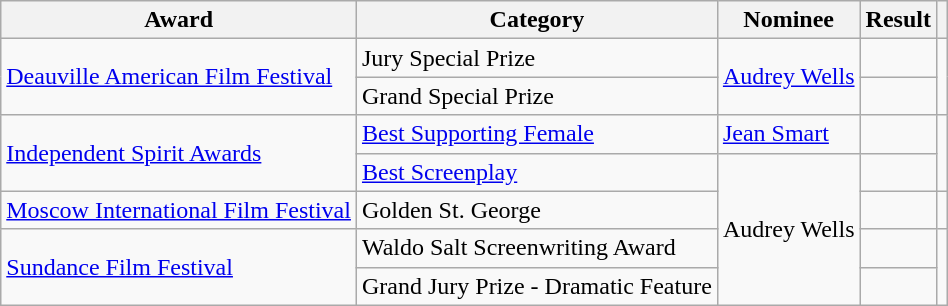<table class="wikitable sortable">
<tr>
<th>Award</th>
<th>Category</th>
<th>Nominee</th>
<th>Result</th>
<th></th>
</tr>
<tr>
<td rowspan="2"><a href='#'>Deauville American Film Festival</a></td>
<td>Jury Special Prize</td>
<td rowspan="2"><a href='#'>Audrey Wells</a></td>
<td></td>
<td rowspan="2" align="center"></td>
</tr>
<tr>
<td>Grand Special Prize</td>
<td></td>
</tr>
<tr>
<td rowspan="2"><a href='#'>Independent Spirit Awards</a></td>
<td><a href='#'>Best Supporting Female</a></td>
<td><a href='#'>Jean Smart</a></td>
<td></td>
<td rowspan="2" align="center"></td>
</tr>
<tr>
<td><a href='#'>Best Screenplay</a></td>
<td rowspan="4">Audrey Wells</td>
<td></td>
</tr>
<tr>
<td><a href='#'>Moscow International Film Festival</a></td>
<td>Golden St. George</td>
<td></td>
<td align="center"></td>
</tr>
<tr>
<td rowspan="2"><a href='#'>Sundance Film Festival</a></td>
<td>Waldo Salt Screenwriting Award</td>
<td></td>
<td rowspan="2" align="center"></td>
</tr>
<tr>
<td>Grand Jury Prize - Dramatic Feature</td>
<td></td>
</tr>
</table>
